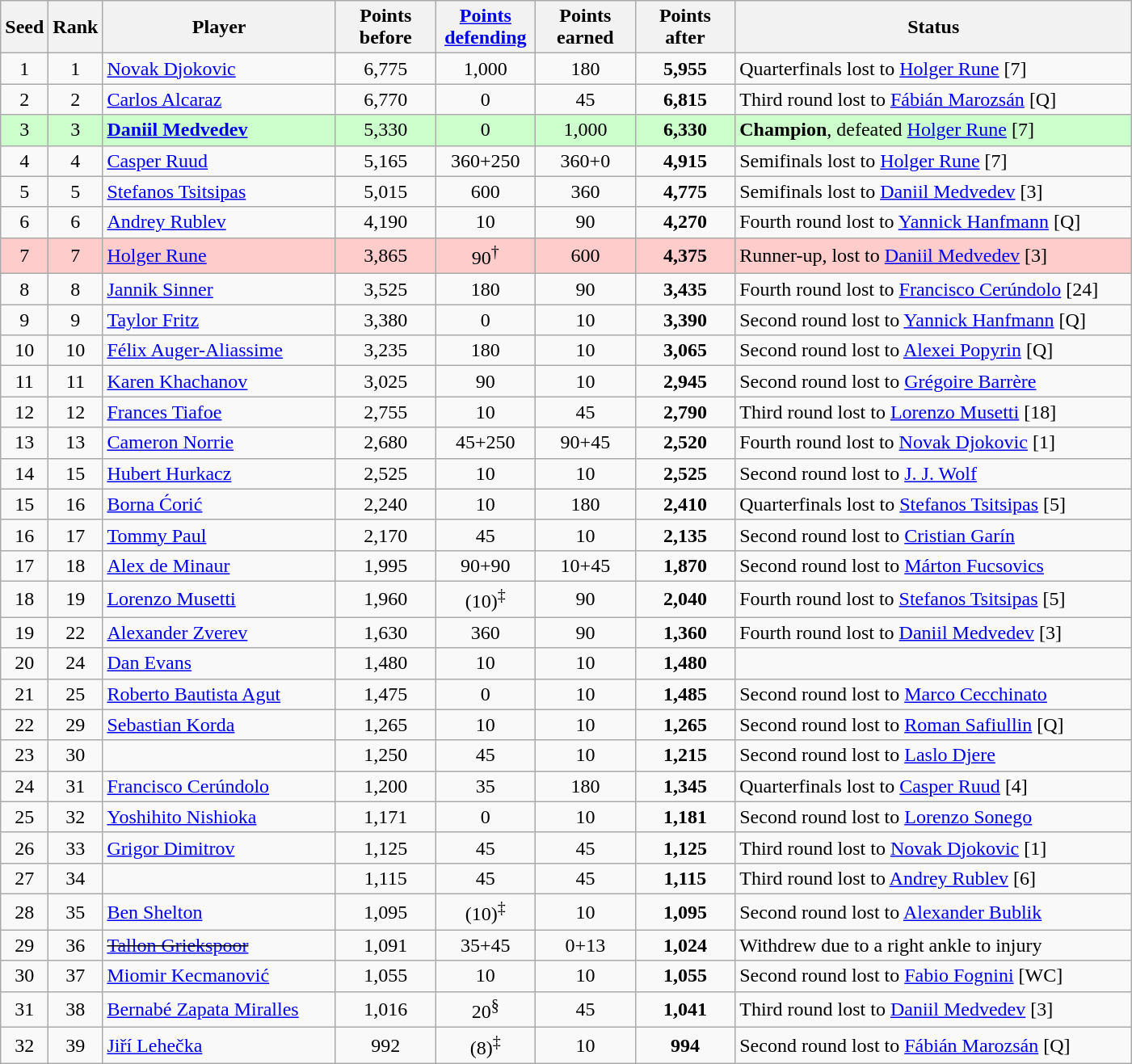<table class="wikitable sortable">
<tr>
<th style="width:30px;">Seed</th>
<th style="width:30px;">Rank</th>
<th style="width:185px;">Player</th>
<th style="width:75px;">Points before</th>
<th style="width:75px;"><a href='#'>Points defending</a></th>
<th style="width:75px;">Points earned</th>
<th style="width:75px;">Points after</th>
<th style="width:320px;">Status</th>
</tr>
<tr>
<td style="text-align:center;">1</td>
<td style="text-align:center;">1</td>
<td> <a href='#'>Novak Djokovic</a></td>
<td style="text-align:center;">6,775</td>
<td style="text-align:center;">1,000</td>
<td style="text-align:center;">180</td>
<td style="text-align:center;"><strong>5,955</strong></td>
<td>Quarterfinals lost to  <a href='#'>Holger Rune</a> [7]</td>
</tr>
<tr>
<td style="text-align:center;">2</td>
<td style="text-align:center;">2</td>
<td> <a href='#'>Carlos Alcaraz</a></td>
<td style="text-align:center;">6,770</td>
<td style="text-align:center;">0</td>
<td style="text-align:center;">45</td>
<td style="text-align:center;"><strong>6,815</strong></td>
<td>Third round lost to  <a href='#'>Fábián Marozsán</a> [Q]</td>
</tr>
<tr style="background-color:#cfc;">
<td style="text-align:center;">3</td>
<td style="text-align:center;">3</td>
<td> <strong><a href='#'>Daniil Medvedev</a></strong></td>
<td style="text-align:center;">5,330</td>
<td style="text-align:center;">0</td>
<td style="text-align:center;">1,000</td>
<td style="text-align:center;"><strong>6,330</strong></td>
<td><strong>Champion</strong>, defeated  <a href='#'>Holger Rune</a> [7]</td>
</tr>
<tr>
<td style="text-align:center;">4</td>
<td style="text-align:center;">4</td>
<td> <a href='#'>Casper Ruud</a></td>
<td style="text-align:center;">5,165</td>
<td style="text-align:center;">360+250</td>
<td style="text-align:center;">360+0</td>
<td style="text-align:center;"><strong>4,915</strong></td>
<td>Semifinals lost to  <a href='#'>Holger Rune</a> [7]</td>
</tr>
<tr>
<td style="text-align:center;">5</td>
<td style="text-align:center;">5</td>
<td> <a href='#'>Stefanos Tsitsipas</a></td>
<td style="text-align:center;">5,015</td>
<td style="text-align:center;">600</td>
<td style="text-align:center;">360</td>
<td style="text-align:center;"><strong>4,775</strong></td>
<td>Semifinals lost to  <a href='#'>Daniil Medvedev</a> [3]</td>
</tr>
<tr>
<td style="text-align:center;">6</td>
<td style="text-align:center;">6</td>
<td> <a href='#'>Andrey Rublev</a></td>
<td style="text-align:center;">4,190</td>
<td style="text-align:center;">10</td>
<td style="text-align:center;">90</td>
<td style="text-align:center;"><strong>4,270</strong></td>
<td>Fourth round lost to  <a href='#'>Yannick Hanfmann</a> [Q]</td>
</tr>
<tr style="background-color:#fcc;">
<td style="text-align:center;">7</td>
<td style="text-align:center;">7</td>
<td> <a href='#'>Holger Rune</a></td>
<td style="text-align:center;">3,865</td>
<td style="text-align:center;">90<sup>†</sup></td>
<td style="text-align:center;">600</td>
<td style="text-align:center;"><strong>4,375</strong></td>
<td>Runner-up, lost to  <a href='#'>Daniil Medvedev</a> [3]</td>
</tr>
<tr>
<td style="text-align:center;">8</td>
<td style="text-align:center;">8</td>
<td> <a href='#'>Jannik Sinner</a></td>
<td style="text-align:center;">3,525</td>
<td style="text-align:center;">180</td>
<td style="text-align:center;">90</td>
<td style="text-align:center;"><strong>3,435</strong></td>
<td>Fourth round lost to  <a href='#'>Francisco Cerúndolo</a> [24]</td>
</tr>
<tr>
<td style="text-align:center;">9</td>
<td style="text-align:center;">9</td>
<td> <a href='#'>Taylor Fritz</a></td>
<td style="text-align:center;">3,380</td>
<td style="text-align:center;">0</td>
<td style="text-align:center;">10</td>
<td style="text-align:center;"><strong>3,390</strong></td>
<td>Second round lost to  <a href='#'>Yannick Hanfmann</a> [Q]</td>
</tr>
<tr>
<td style="text-align:center;">10</td>
<td style="text-align:center;">10</td>
<td> <a href='#'>Félix Auger-Aliassime</a></td>
<td style="text-align:center;">3,235</td>
<td style="text-align:center;">180</td>
<td style="text-align:center;">10</td>
<td style="text-align:center;"><strong>3,065</strong></td>
<td>Second round lost to  <a href='#'>Alexei Popyrin</a> [Q]</td>
</tr>
<tr>
<td style="text-align:center;">11</td>
<td style="text-align:center;">11</td>
<td> <a href='#'>Karen Khachanov</a></td>
<td style="text-align:center;">3,025</td>
<td style="text-align:center;">90</td>
<td style="text-align:center;">10</td>
<td style="text-align:center;"><strong>2,945</strong></td>
<td>Second round lost to  <a href='#'>Grégoire Barrère</a></td>
</tr>
<tr>
<td style="text-align:center;">12</td>
<td style="text-align:center;">12</td>
<td> <a href='#'>Frances Tiafoe</a></td>
<td style="text-align:center;">2,755</td>
<td style="text-align:center;">10</td>
<td style="text-align:center;">45</td>
<td style="text-align:center;"><strong>2,790</strong></td>
<td>Third round lost to  <a href='#'>Lorenzo Musetti</a> [18]</td>
</tr>
<tr>
<td style="text-align:center;">13</td>
<td style="text-align:center;">13</td>
<td> <a href='#'>Cameron Norrie</a></td>
<td style="text-align:center;">2,680</td>
<td style="text-align:center;">45+250</td>
<td style="text-align:center;">90+45</td>
<td style="text-align:center;"><strong>2,520</strong></td>
<td>Fourth round lost to  <a href='#'>Novak Djokovic</a> [1]</td>
</tr>
<tr>
<td style="text-align:center;">14</td>
<td style="text-align:center;">15</td>
<td> <a href='#'>Hubert Hurkacz</a></td>
<td style="text-align:center;">2,525</td>
<td style="text-align:center;">10</td>
<td style="text-align:center;">10</td>
<td style="text-align:center;"><strong>2,525</strong></td>
<td>Second round lost to  <a href='#'>J. J. Wolf</a></td>
</tr>
<tr>
<td style="text-align:center;">15</td>
<td style="text-align:center;">16</td>
<td> <a href='#'>Borna Ćorić</a></td>
<td style="text-align:center;">2,240</td>
<td style="text-align:center;">10</td>
<td style="text-align:center;">180</td>
<td style="text-align:center;"><strong>2,410</strong></td>
<td>Quarterfinals lost to  <a href='#'>Stefanos Tsitsipas</a> [5]</td>
</tr>
<tr>
<td style="text-align:center;">16</td>
<td style="text-align:center;">17</td>
<td> <a href='#'>Tommy Paul</a></td>
<td style="text-align:center;">2,170</td>
<td style="text-align:center;">45</td>
<td style="text-align:center;">10</td>
<td style="text-align:center;"><strong>2,135</strong></td>
<td>Second round lost to  <a href='#'>Cristian Garín</a></td>
</tr>
<tr>
<td style="text-align:center;">17</td>
<td style="text-align:center;">18</td>
<td> <a href='#'>Alex de Minaur</a></td>
<td style="text-align:center;">1,995</td>
<td style="text-align:center;">90+90</td>
<td style="text-align:center;">10+45</td>
<td style="text-align:center;"><strong>1,870</strong></td>
<td>Second round lost to  <a href='#'>Márton Fucsovics</a></td>
</tr>
<tr>
<td style="text-align:center;">18</td>
<td style="text-align:center;">19</td>
<td> <a href='#'>Lorenzo Musetti</a></td>
<td style="text-align:center;">1,960</td>
<td style="text-align:center;">(10)<sup>‡</sup></td>
<td style="text-align:center;">90</td>
<td style="text-align:center;"><strong>2,040</strong></td>
<td>Fourth round lost to  <a href='#'>Stefanos Tsitsipas</a> [5]</td>
</tr>
<tr>
<td style="text-align:center;">19</td>
<td style="text-align:center;">22</td>
<td> <a href='#'>Alexander Zverev</a></td>
<td style="text-align:center;">1,630</td>
<td style="text-align:center;">360</td>
<td style="text-align:center;">90</td>
<td style="text-align:center;"><strong>1,360</strong></td>
<td>Fourth round lost to  <a href='#'>Daniil Medvedev</a> [3]</td>
</tr>
<tr>
<td style="text-align:center;">20</td>
<td style="text-align:center;">24</td>
<td> <a href='#'>Dan Evans</a></td>
<td style="text-align:center;">1,480</td>
<td style="text-align:center;">10</td>
<td style="text-align:center;">10</td>
<td style="text-align:center;"><strong>1,480</strong></td>
<td></td>
</tr>
<tr>
<td style="text-align:center;">21</td>
<td style="text-align:center;">25</td>
<td> <a href='#'>Roberto Bautista Agut</a></td>
<td style="text-align:center;">1,475</td>
<td style="text-align:center;">0</td>
<td style="text-align:center;">10</td>
<td style="text-align:center;"><strong>1,485</strong></td>
<td>Second round lost to  <a href='#'>Marco Cecchinato</a></td>
</tr>
<tr>
<td style="text-align:center;">22</td>
<td style="text-align:center;">29</td>
<td> <a href='#'>Sebastian Korda</a></td>
<td style="text-align:center;">1,265</td>
<td style="text-align:center;">10</td>
<td style="text-align:center;">10</td>
<td style="text-align:center;"><strong>1,265</strong></td>
<td>Second round lost to  <a href='#'>Roman Safiullin</a> [Q]</td>
</tr>
<tr>
<td style="text-align:center;">23</td>
<td style="text-align:center;">30</td>
<td></td>
<td style="text-align:center;">1,250</td>
<td style="text-align:center;">45</td>
<td style="text-align:center;">10</td>
<td style="text-align:center;"><strong>1,215</strong></td>
<td>Second round lost to  <a href='#'>Laslo Djere</a></td>
</tr>
<tr>
<td style="text-align:center;">24</td>
<td style="text-align:center;">31</td>
<td> <a href='#'>Francisco Cerúndolo</a></td>
<td style="text-align:center;">1,200</td>
<td style="text-align:center;">35</td>
<td style="text-align:center;">180</td>
<td style="text-align:center;"><strong>1,345</strong></td>
<td>Quarterfinals lost to  <a href='#'>Casper Ruud</a> [4]</td>
</tr>
<tr>
<td style="text-align:center;">25</td>
<td style="text-align:center;">32</td>
<td> <a href='#'>Yoshihito Nishioka</a></td>
<td style="text-align:center;">1,171</td>
<td style="text-align:center;">0</td>
<td style="text-align:center;">10</td>
<td style="text-align:center;"><strong>1,181</strong></td>
<td>Second round lost to  <a href='#'>Lorenzo Sonego</a></td>
</tr>
<tr>
<td style="text-align:center;">26</td>
<td style="text-align:center;">33</td>
<td> <a href='#'>Grigor Dimitrov</a></td>
<td style="text-align:center;">1,125</td>
<td style="text-align:center;">45</td>
<td style="text-align:center;">45</td>
<td style="text-align:center;"><strong>1,125</strong></td>
<td>Third round lost to  <a href='#'>Novak Djokovic</a> [1]</td>
</tr>
<tr>
<td style="text-align:center;">27</td>
<td style="text-align:center;">34</td>
<td></td>
<td style="text-align:center;">1,115</td>
<td style="text-align:center;">45</td>
<td style="text-align:center;">45</td>
<td style="text-align:center;"><strong>1,115</strong></td>
<td>Third round lost to  <a href='#'>Andrey Rublev</a> [6]</td>
</tr>
<tr>
<td style="text-align:center;">28</td>
<td style="text-align:center;">35</td>
<td> <a href='#'>Ben Shelton</a></td>
<td style="text-align:center;">1,095</td>
<td style="text-align:center;">(10)<sup>‡</sup></td>
<td style="text-align:center;">10</td>
<td style="text-align:center;"><strong>1,095</strong></td>
<td>Second round lost to  <a href='#'>Alexander Bublik</a></td>
</tr>
<tr>
<td style="text-align:center;">29</td>
<td style="text-align:center;">36</td>
<td><s> <a href='#'>Tallon Griekspoor</a></s></td>
<td style="text-align:center;">1,091</td>
<td style="text-align:center;">35+45</td>
<td style="text-align:center;">0+13</td>
<td style="text-align:center;"><strong>1,024</strong></td>
<td>Withdrew due to a right ankle to injury</td>
</tr>
<tr>
<td style="text-align:center;">30</td>
<td style="text-align:center;">37</td>
<td> <a href='#'>Miomir Kecmanović</a></td>
<td style="text-align:center;">1,055</td>
<td style="text-align:center;">10</td>
<td style="text-align:center;">10</td>
<td style="text-align:center;"><strong>1,055</strong></td>
<td>Second round lost to  <a href='#'>Fabio Fognini</a> [WC]</td>
</tr>
<tr>
<td style="text-align:center;">31</td>
<td style="text-align:center;">38</td>
<td> <a href='#'>Bernabé Zapata Miralles</a></td>
<td style="text-align:center;">1,016</td>
<td style="text-align:center;">20<sup>§</sup></td>
<td style="text-align:center;">45</td>
<td style="text-align:center;"><strong>1,041</strong></td>
<td>Third round lost to  <a href='#'>Daniil Medvedev</a> [3]</td>
</tr>
<tr>
<td style="text-align:center;">32</td>
<td style="text-align:center;">39</td>
<td> <a href='#'>Jiří Lehečka</a></td>
<td style="text-align:center;">992</td>
<td style="text-align:center;">(8)<sup>‡</sup></td>
<td style="text-align:center;">10</td>
<td style="text-align:center;"><strong>994</strong></td>
<td>Second round lost to  <a href='#'>Fábián Marozsán</a> [Q]</td>
</tr>
</table>
